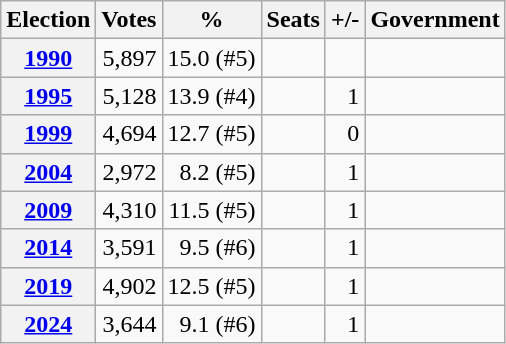<table class="wikitable" style="text-align:right;">
<tr>
<th>Election</th>
<th>Votes</th>
<th>%</th>
<th>Seats</th>
<th>+/-</th>
<th>Government</th>
</tr>
<tr>
<th><a href='#'>1990</a></th>
<td>5,897</td>
<td>15.0 (#5)</td>
<td></td>
<td></td>
<td></td>
</tr>
<tr>
<th><a href='#'>1995</a></th>
<td>5,128</td>
<td>13.9 (#4)</td>
<td></td>
<td> 1</td>
<td></td>
</tr>
<tr>
<th><a href='#'>1999</a></th>
<td>4,694</td>
<td>12.7 (#5)</td>
<td></td>
<td> 0</td>
<td></td>
</tr>
<tr>
<th><a href='#'>2004</a></th>
<td>2,972</td>
<td>8.2 (#5)</td>
<td></td>
<td> 1</td>
<td></td>
</tr>
<tr>
<th><a href='#'>2009</a></th>
<td>4,310</td>
<td>11.5 (#5)</td>
<td></td>
<td> 1</td>
<td></td>
</tr>
<tr>
<th><a href='#'>2014</a></th>
<td>3,591</td>
<td>9.5 (#6)</td>
<td></td>
<td> 1</td>
<td></td>
</tr>
<tr>
<th><a href='#'>2019</a></th>
<td>4,902</td>
<td>12.5 (#5)</td>
<td></td>
<td> 1</td>
<td></td>
</tr>
<tr>
<th><a href='#'>2024</a></th>
<td>3,644</td>
<td>9.1 (#6)</td>
<td></td>
<td> 1</td>
<td></td>
</tr>
</table>
